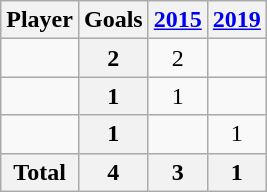<table class="wikitable sortable" style="text-align:center;">
<tr>
<th>Player</th>
<th>Goals</th>
<th><a href='#'>2015</a></th>
<th><a href='#'>2019</a></th>
</tr>
<tr>
<td align="left"></td>
<th>2</th>
<td>2</td>
<td></td>
</tr>
<tr>
<td align="left"></td>
<th>1</th>
<td>1</td>
<td></td>
</tr>
<tr>
<td align="left"></td>
<th>1</th>
<td></td>
<td>1</td>
</tr>
<tr class="sortbottom">
<th>Total</th>
<th>4</th>
<th>3</th>
<th>1</th>
</tr>
</table>
